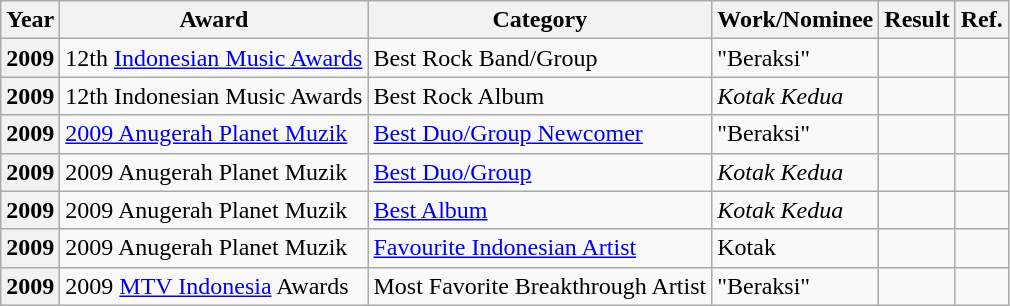<table class="wikitable plainrowheaders sortable">
<tr>
<th>Year</th>
<th>Award</th>
<th>Category</th>
<th>Work/Nominee</th>
<th>Result</th>
<th class="unsortable">Ref.</th>
</tr>
<tr>
<th scope="row">2009</th>
<td>12th <a href='#'>Indonesian Music Awards</a></td>
<td>Best Rock Band/Group</td>
<td>"Beraksi"</td>
<td></td>
<td align="center"></td>
</tr>
<tr>
<th scope="row">2009</th>
<td>12th Indonesian Music Awards</td>
<td>Best Rock Album</td>
<td><em>Kotak Kedua</em></td>
<td></td>
<td align="center"></td>
</tr>
<tr>
<th scope="row">2009</th>
<td><a href='#'>2009 Anugerah Planet Muzik</a></td>
<td><a href='#'>Best Duo/Group Newcomer</a></td>
<td>"Beraksi"</td>
<td></td>
<td align="center"></td>
</tr>
<tr>
<th scope="row">2009</th>
<td>2009 Anugerah Planet Muzik</td>
<td><a href='#'>Best Duo/Group</a></td>
<td><em>Kotak Kedua</em></td>
<td></td>
<td align="center"></td>
</tr>
<tr>
<th scope="row">2009</th>
<td>2009 Anugerah Planet Muzik</td>
<td><a href='#'>Best Album</a></td>
<td><em>Kotak Kedua</em></td>
<td></td>
<td align="center"></td>
</tr>
<tr>
<th scope="row">2009</th>
<td>2009 Anugerah Planet Muzik</td>
<td><a href='#'>Favourite Indonesian Artist</a></td>
<td>Kotak</td>
<td></td>
<td align="center"></td>
</tr>
<tr>
<th scope="row">2009</th>
<td>2009 <a href='#'>MTV Indonesia</a> Awards</td>
<td>Most Favorite Breakthrough Artist</td>
<td>"Beraksi"</td>
<td></td>
<td align="center"></td>
</tr>
</table>
